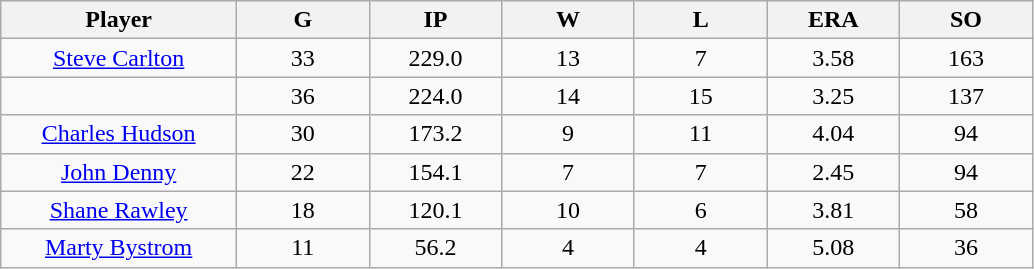<table class="wikitable sortable">
<tr>
<th bgcolor="#DDDDFF" width="16%">Player</th>
<th bgcolor="#DDDDFF" width="9%">G</th>
<th bgcolor="#DDDDFF" width="9%">IP</th>
<th bgcolor="#DDDDFF" width="9%">W</th>
<th bgcolor="#DDDDFF" width="9%">L</th>
<th bgcolor="#DDDDFF" width="9%">ERA</th>
<th bgcolor="#DDDDFF" width="9%">SO</th>
</tr>
<tr align="center">
<td><a href='#'>Steve Carlton</a></td>
<td>33</td>
<td>229.0</td>
<td>13</td>
<td>7</td>
<td>3.58</td>
<td>163</td>
</tr>
<tr align=center>
<td></td>
<td>36</td>
<td>224.0</td>
<td>14</td>
<td>15</td>
<td>3.25</td>
<td>137</td>
</tr>
<tr align="center">
<td><a href='#'>Charles Hudson</a></td>
<td>30</td>
<td>173.2</td>
<td>9</td>
<td>11</td>
<td>4.04</td>
<td>94</td>
</tr>
<tr align=center>
<td><a href='#'>John Denny</a></td>
<td>22</td>
<td>154.1</td>
<td>7</td>
<td>7</td>
<td>2.45</td>
<td>94</td>
</tr>
<tr align=center>
<td><a href='#'>Shane Rawley</a></td>
<td>18</td>
<td>120.1</td>
<td>10</td>
<td>6</td>
<td>3.81</td>
<td>58</td>
</tr>
<tr align=center>
<td><a href='#'>Marty Bystrom</a></td>
<td>11</td>
<td>56.2</td>
<td>4</td>
<td>4</td>
<td>5.08</td>
<td>36</td>
</tr>
</table>
